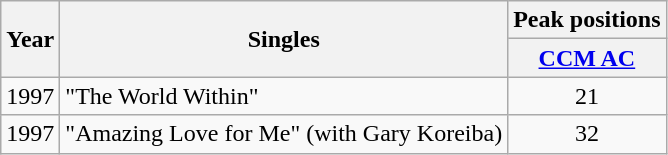<table class="wikitable">
<tr>
<th rowspan="2">Year</th>
<th rowspan="2">Singles</th>
<th colspan="1">Peak positions</th>
</tr>
<tr>
<th><a href='#'>CCM AC</a></th>
</tr>
<tr>
<td>1997</td>
<td>"The World Within"</td>
<td align="center">21</td>
</tr>
<tr>
<td>1997</td>
<td>"Amazing Love for Me" (with Gary Koreiba)</td>
<td align="center">32</td>
</tr>
</table>
